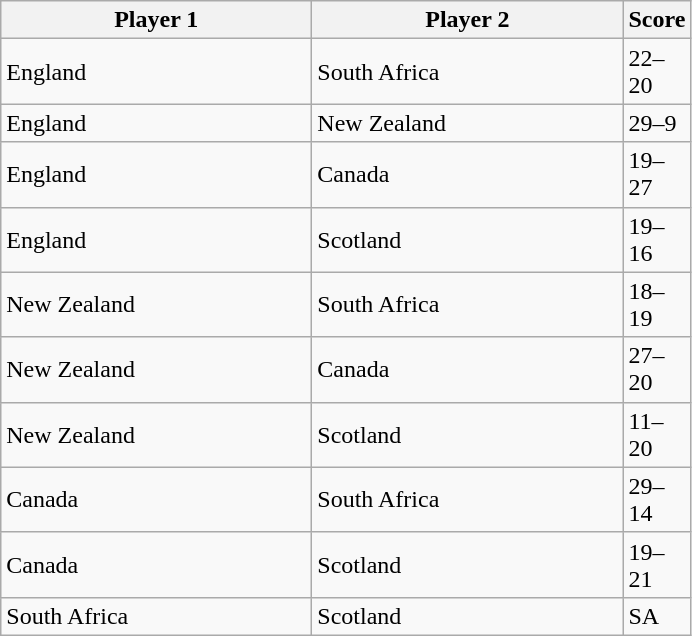<table class="wikitable" style="font-size: 100%">
<tr>
<th width=200>Player 1</th>
<th width=200>Player 2</th>
<th width=20>Score</th>
</tr>
<tr>
<td>England</td>
<td>South Africa</td>
<td>22–20</td>
</tr>
<tr>
<td>England</td>
<td>New Zealand</td>
<td>29–9</td>
</tr>
<tr>
<td>England</td>
<td>Canada</td>
<td>19–27</td>
</tr>
<tr>
<td>England</td>
<td>Scotland</td>
<td>19–16</td>
</tr>
<tr>
<td>New Zealand</td>
<td>South Africa</td>
<td>18–19</td>
</tr>
<tr>
<td>New Zealand</td>
<td>Canada</td>
<td>27–20</td>
</tr>
<tr>
<td>New Zealand</td>
<td>Scotland</td>
<td>11–20</td>
</tr>
<tr>
<td>Canada</td>
<td>South Africa</td>
<td>29–14</td>
</tr>
<tr>
<td>Canada</td>
<td>Scotland</td>
<td>19–21</td>
</tr>
<tr>
<td>South Africa</td>
<td>Scotland</td>
<td>SA</td>
</tr>
</table>
